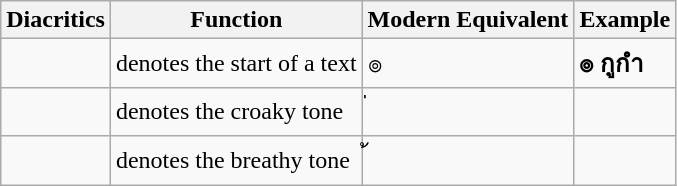<table class="wikitable">
<tr>
<th>Diacritics</th>
<th>Function</th>
<th>Modern Equivalent</th>
<th>Example</th>
</tr>
<tr>
<td></td>
<td>denotes the start of a text</td>
<td>๏</td>
<td><strong>๏ กูกำ</strong></td>
</tr>
<tr>
<td></td>
<td>denotes the croaky tone</td>
<td>่</td>
<td></td>
</tr>
<tr>
<td></td>
<td>denotes the breathy tone</td>
<td>้</td>
<td></td>
</tr>
</table>
